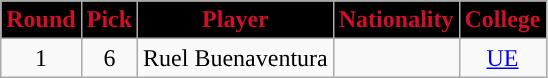<table class="wikitable sortable sortable">
<tr>
<th style="background:#000000; color:#CE1126; ">Round</th>
<th style="background:#000000; color:#CE1126; ">Pick</th>
<th style="background:#000000; color:#CE1126; ">Player</th>
<th style="background:#000000; color:#CE1126; ">Nationality</th>
<th style="background:#000000; color:#CE1126; ">College</th>
</tr>
<tr>
<td align="center">1</td>
<td align="center">6</td>
<td>Ruel Buenaventura</td>
<td></td>
<td align="center"><a href='#'>UE</a></td>
</tr>
</table>
